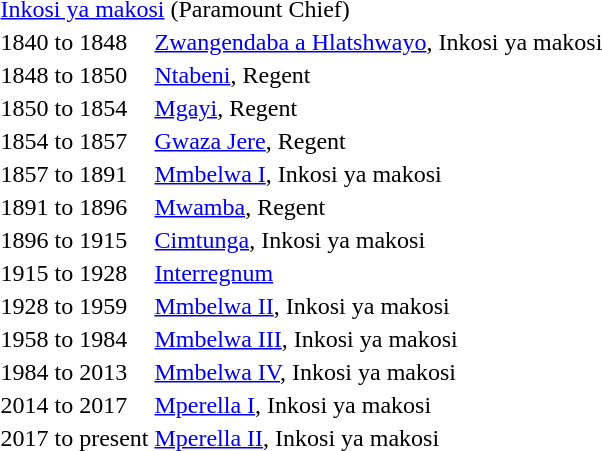<table>
<tr>
<td colspan="2"><a href='#'>Inkosi ya makosi</a> (Paramount Chief)</td>
</tr>
<tr>
<td>1840 to 1848</td>
<td><a href='#'>Zwangendaba a Hlatshwayo</a>, Inkosi ya makosi</td>
</tr>
<tr>
<td>1848 to 1850</td>
<td><a href='#'>Ntabeni</a>, Regent</td>
</tr>
<tr>
<td>1850 to 1854</td>
<td><a href='#'>Mgayi</a>, Regent</td>
</tr>
<tr>
<td>1854 to 1857</td>
<td><a href='#'>Gwaza Jere</a>, Regent</td>
</tr>
<tr>
<td>1857 to 1891</td>
<td><a href='#'>Mmbelwa I</a>, Inkosi ya makosi</td>
</tr>
<tr>
<td>1891 to 1896</td>
<td><a href='#'>Mwamba</a>, Regent</td>
</tr>
<tr>
<td>1896 to 1915</td>
<td><a href='#'>Cimtunga</a>, Inkosi ya makosi</td>
</tr>
<tr>
<td>1915 to 1928</td>
<td><a href='#'>Interregnum</a></td>
</tr>
<tr>
<td>1928 to 1959</td>
<td><a href='#'>Mmbelwa II</a>, Inkosi ya makosi</td>
</tr>
<tr>
<td>1958 to 1984</td>
<td><a href='#'>Mmbelwa III</a>, Inkosi ya makosi</td>
</tr>
<tr>
<td>1984 to 2013</td>
<td><a href='#'>Mmbelwa IV</a>, Inkosi ya makosi</td>
</tr>
<tr>
<td>2014 to 2017</td>
<td><a href='#'>Mperella I</a>, Inkosi ya makosi</td>
</tr>
<tr>
<td>2017 to present</td>
<td><a href='#'>Mperella II</a>, Inkosi ya makosi</td>
</tr>
<tr>
</tr>
</table>
